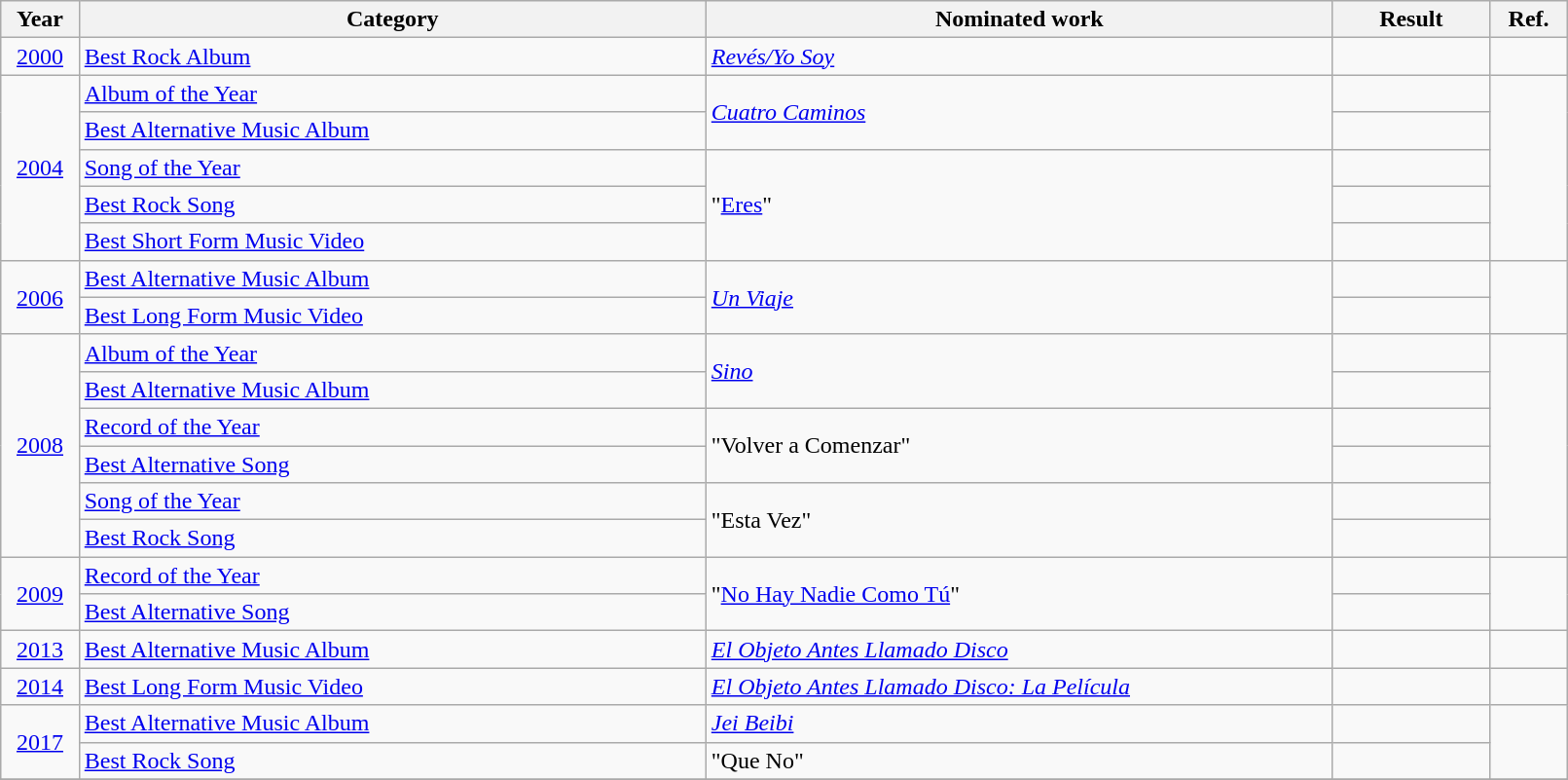<table class="wikitable" style="width:85%;">
<tr>
<th width=5%>Year</th>
<th style="width:40%;">Category</th>
<th style="width:40%;">Nominated work</th>
<th style="width:10%;">Result</th>
<th style="width:5%;">Ref.</th>
</tr>
<tr>
<td style="text-align:center;"><a href='#'>2000</a></td>
<td><a href='#'>Best Rock Album</a></td>
<td><em><a href='#'>Revés/Yo Soy</a></em></td>
<td></td>
<td></td>
</tr>
<tr>
<td rowspan="5" style="text-align:center;"><a href='#'>2004</a></td>
<td><a href='#'>Album of the Year</a></td>
<td rowspan="2"><em><a href='#'>Cuatro Caminos</a></em></td>
<td></td>
<td rowspan="5"></td>
</tr>
<tr>
<td><a href='#'>Best Alternative Music Album</a></td>
<td></td>
</tr>
<tr>
<td><a href='#'>Song of the Year</a></td>
<td rowspan="3">"<a href='#'>Eres</a>"</td>
<td></td>
</tr>
<tr>
<td><a href='#'>Best Rock Song</a></td>
<td></td>
</tr>
<tr>
<td><a href='#'>Best Short Form Music Video</a></td>
<td></td>
</tr>
<tr>
<td rowspan="2" style="text-align:center;"><a href='#'>2006</a></td>
<td><a href='#'>Best Alternative Music Album</a></td>
<td rowspan="2"><em><a href='#'>Un Viaje</a></em></td>
<td></td>
<td rowspan="2"></td>
</tr>
<tr>
<td><a href='#'>Best Long Form Music Video</a></td>
<td></td>
</tr>
<tr>
<td rowspan="6" style="text-align:center;"><a href='#'>2008</a></td>
<td><a href='#'>Album of the Year</a></td>
<td rowspan="2"><em><a href='#'>Sino</a></em></td>
<td></td>
<td rowspan="6"></td>
</tr>
<tr>
<td><a href='#'>Best Alternative Music Album</a></td>
<td></td>
</tr>
<tr>
<td><a href='#'>Record of the Year</a></td>
<td rowspan="2">"Volver a Comenzar"</td>
<td></td>
</tr>
<tr>
<td><a href='#'>Best Alternative Song</a></td>
<td></td>
</tr>
<tr>
<td><a href='#'>Song of the Year</a></td>
<td rowspan="2">"Esta Vez"</td>
<td></td>
</tr>
<tr>
<td><a href='#'>Best Rock Song</a></td>
<td></td>
</tr>
<tr>
<td rowspan="2" style="text-align:center;"><a href='#'>2009</a></td>
<td><a href='#'>Record of the Year</a></td>
<td rowspan="2">"<a href='#'>No Hay Nadie Como Tú</a>"</td>
<td></td>
<td rowspan="2"></td>
</tr>
<tr>
<td><a href='#'>Best Alternative Song</a></td>
<td></td>
</tr>
<tr>
<td style="text-align:center;"><a href='#'>2013</a></td>
<td><a href='#'>Best Alternative Music Album</a></td>
<td><em><a href='#'>El Objeto Antes Llamado Disco</a></em></td>
<td></td>
<td></td>
</tr>
<tr>
<td style="text-align:center;"><a href='#'>2014</a></td>
<td><a href='#'>Best Long Form Music Video</a></td>
<td><em><a href='#'>El Objeto Antes Llamado Disco: La Película</a></em></td>
<td></td>
<td></td>
</tr>
<tr>
<td rowspan="2" style="text-align:center;"><a href='#'>2017</a></td>
<td><a href='#'>Best Alternative Music Album</a></td>
<td><em><a href='#'>Jei Beibi</a></em></td>
<td></td>
<td rowspan="2"></td>
</tr>
<tr>
<td><a href='#'>Best Rock Song</a></td>
<td>"Que No"</td>
<td></td>
</tr>
<tr>
</tr>
</table>
